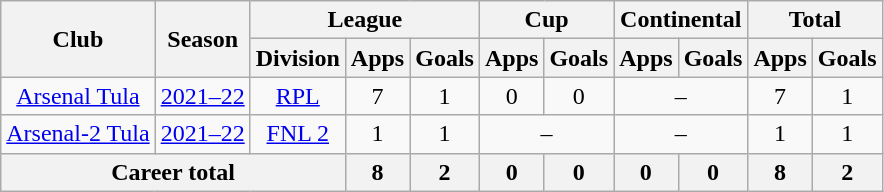<table class="wikitable" style="text-align: center;">
<tr>
<th rowspan=2>Club</th>
<th rowspan=2>Season</th>
<th colspan=3>League</th>
<th colspan=2>Cup</th>
<th colspan=2>Continental</th>
<th colspan=2>Total</th>
</tr>
<tr>
<th>Division</th>
<th>Apps</th>
<th>Goals</th>
<th>Apps</th>
<th>Goals</th>
<th>Apps</th>
<th>Goals</th>
<th>Apps</th>
<th>Goals</th>
</tr>
<tr>
<td><a href='#'>Arsenal Tula</a></td>
<td><a href='#'>2021–22</a></td>
<td><a href='#'>RPL</a></td>
<td>7</td>
<td>1</td>
<td>0</td>
<td>0</td>
<td colspan=2>–</td>
<td>7</td>
<td>1</td>
</tr>
<tr>
<td><a href='#'>Arsenal-2 Tula</a></td>
<td><a href='#'>2021–22</a></td>
<td><a href='#'>FNL 2</a></td>
<td>1</td>
<td>1</td>
<td colspan=2>–</td>
<td colspan=2>–</td>
<td>1</td>
<td>1</td>
</tr>
<tr>
<th colspan=3>Career total</th>
<th>8</th>
<th>2</th>
<th>0</th>
<th>0</th>
<th>0</th>
<th>0</th>
<th>8</th>
<th>2</th>
</tr>
</table>
